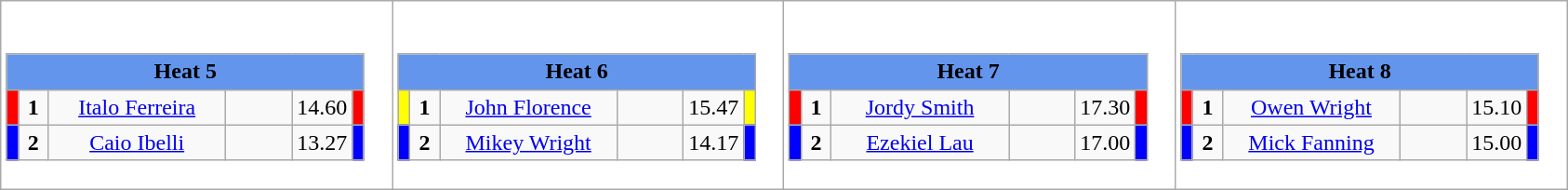<table class="wikitable" style="background:#fff;">
<tr>
<td><div><br><table class="wikitable">
<tr>
<td colspan="6"  style="text-align:center; background:#6495ed;"><strong>Heat 5</strong></td>
</tr>
<tr>
<td style="width:01px; background: #f00;"></td>
<td style="width:14px; text-align:center;"><strong>1</strong></td>
<td style="width:120px; text-align:center;"><a href='#'>Italo Ferreira</a></td>
<td style="width:40px; text-align:center;"></td>
<td style="width:20px; text-align:center;">14.60</td>
<td style="width:01px; background: #f00;"></td>
</tr>
<tr>
<td style="width:01px; background: #00f;"></td>
<td style="width:14px; text-align:center;"><strong>2</strong></td>
<td style="width:120px; text-align:center;"><a href='#'>Caio Ibelli</a></td>
<td style="width:40px; text-align:center;"></td>
<td style="width:20px; text-align:center;">13.27</td>
<td style="width:01px; background: #00f;"></td>
</tr>
</table>
</div></td>
<td><div><br><table class="wikitable">
<tr>
<td colspan="6"  style="text-align:center; background:#6495ed;"><strong>Heat 6</strong></td>
</tr>
<tr>
<td style="width:01px; background: #ff0;"></td>
<td style="width:14px; text-align:center;"><strong>1</strong></td>
<td style="width:120px; text-align:center;"><a href='#'>John Florence</a></td>
<td style="width:40px; text-align:center;"></td>
<td style="width:20px; text-align:center;">15.47</td>
<td style="width:01px; background: #ff0;"></td>
</tr>
<tr>
<td style="width:01px; background: #00f;"></td>
<td style="width:14px; text-align:center;"><strong>2</strong></td>
<td style="width:120px; text-align:center;"><a href='#'>Mikey Wright</a></td>
<td style="width:40px; text-align:center;"></td>
<td style="width:20px; text-align:center;">14.17</td>
<td style="width:01px; background: #00f;"></td>
</tr>
</table>
</div></td>
<td><div><br><table class="wikitable">
<tr>
<td colspan="6"  style="text-align:center; background:#6495ed;"><strong>Heat 7</strong></td>
</tr>
<tr>
<td style="width:01px; background: #f00;"></td>
<td style="width:14px; text-align:center;"><strong>1</strong></td>
<td style="width:120px; text-align:center;"><a href='#'>Jordy Smith</a></td>
<td style="width:40px; text-align:center;"></td>
<td style="width:20px; text-align:center;">17.30</td>
<td style="width:01px; background: #f00;"></td>
</tr>
<tr>
<td style="width:01px; background: #00f;"></td>
<td style="width:14px; text-align:center;"><strong>2</strong></td>
<td style="width:120px; text-align:center;"><a href='#'>Ezekiel Lau</a></td>
<td style="width:40px; text-align:center;"></td>
<td style="width:20px; text-align:center;">17.00</td>
<td style="width:01px; background: #00f;"></td>
</tr>
</table>
</div></td>
<td><div><br><table class="wikitable">
<tr>
<td colspan="6"  style="text-align:center; background:#6495ed;"><strong>Heat 8</strong></td>
</tr>
<tr>
<td style="width:01px; background: #f00;"></td>
<td style="width:14px; text-align:center;"><strong>1</strong></td>
<td style="width:120px; text-align:center;"><a href='#'>Owen Wright</a></td>
<td style="width:40px; text-align:center;"></td>
<td style="width:20px; text-align:center;">15.10</td>
<td style="width:01px; background: #f00;"></td>
</tr>
<tr>
<td style="width:01px; background: #00f;"></td>
<td style="width:14px; text-align:center;"><strong>2</strong></td>
<td style="width:120px; text-align:center;"><a href='#'>Mick Fanning</a></td>
<td style="width:40px; text-align:center;"></td>
<td style="width:20px; text-align:center;">15.00</td>
<td style="width:01px; background: #00f;"></td>
</tr>
</table>
</div></td>
</tr>
</table>
